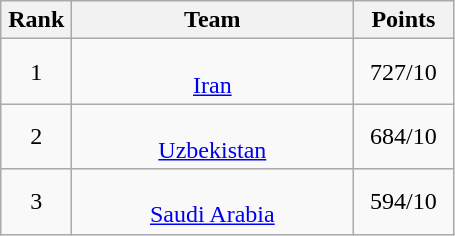<table class="wikitable" style="text-align:center;">
<tr>
<th width=40>Rank</th>
<th width=180>Team</th>
<th width=60>Points</th>
</tr>
<tr>
<td>1</td>
<td> <br> <a href='#'>Iran</a></td>
<td>727/10</td>
</tr>
<tr>
<td>2</td>
<td> <br> <a href='#'>Uzbekistan</a></td>
<td>684/10</td>
</tr>
<tr>
<td>3</td>
<td> <br> <a href='#'>Saudi Arabia</a></td>
<td>594/10</td>
</tr>
</table>
